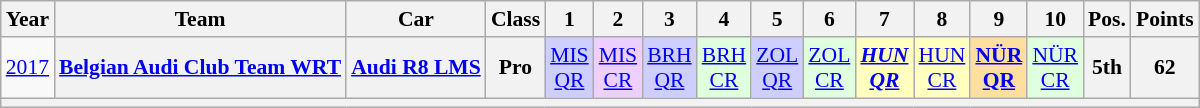<table class="wikitable" border="1" style="text-align:center; font-size:90%;">
<tr>
<th>Year</th>
<th>Team</th>
<th>Car</th>
<th>Class</th>
<th>1</th>
<th>2</th>
<th>3</th>
<th>4</th>
<th>5</th>
<th>6</th>
<th>7</th>
<th>8</th>
<th>9</th>
<th>10</th>
<th>Pos.</th>
<th>Points</th>
</tr>
<tr>
<td><a href='#'>2017</a></td>
<th><a href='#'>Belgian Audi Club Team WRT</a></th>
<th><a href='#'>Audi R8 LMS</a></th>
<th>Pro</th>
<td style="background:#CFCFFF;"><a href='#'>MIS<br>QR</a><br></td>
<td style="background:#EFCFFF;"><a href='#'>MIS<br>CR</a><br></td>
<td style="background:#CFCFFF;"><a href='#'>BRH<br>QR</a><br></td>
<td style="background:#DFFFDF;"><a href='#'>BRH<br>CR</a><br></td>
<td style="background:#CFCFFF;"><a href='#'>ZOL<br>QR</a><br></td>
<td style="background:#DFFFDF;"><a href='#'>ZOL<br>CR</a><br></td>
<td style="background:#FFFFBF;"><strong><em><a href='#'>HUN<br>QR</a></em></strong><br></td>
<td style="background:#FFFFBF;"><a href='#'>HUN<br>CR</a><br></td>
<td style="background:#FFDF9F;"><strong><a href='#'>NÜR<br>QR</a></strong><br></td>
<td style="background:#DFFFDF;"><a href='#'>NÜR<br>CR</a><br></td>
<th>5th</th>
<th>62</th>
</tr>
<tr>
<th colspan="17"></th>
</tr>
</table>
